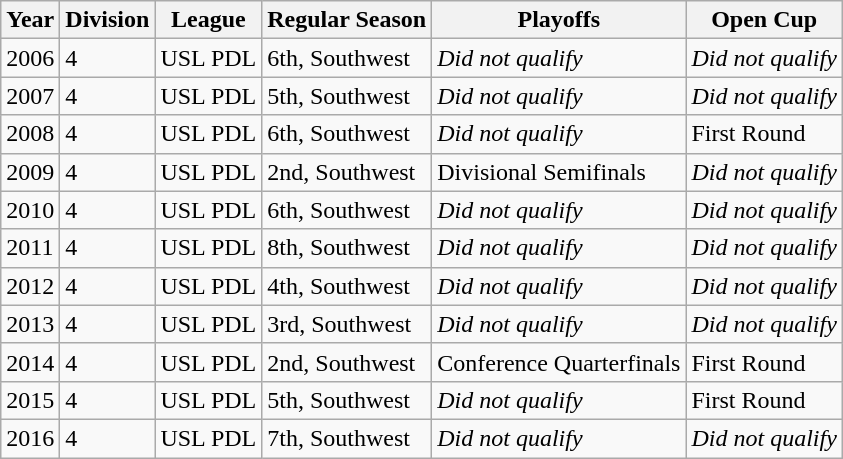<table class="wikitable">
<tr>
<th>Year</th>
<th>Division</th>
<th>League</th>
<th>Regular Season</th>
<th>Playoffs</th>
<th>Open Cup</th>
</tr>
<tr>
<td>2006</td>
<td>4</td>
<td>USL PDL</td>
<td>6th, Southwest</td>
<td><em>Did not qualify</em></td>
<td><em>Did not qualify</em></td>
</tr>
<tr>
<td>2007</td>
<td>4</td>
<td>USL PDL</td>
<td>5th, Southwest</td>
<td><em>Did not qualify</em></td>
<td><em>Did not qualify</em></td>
</tr>
<tr>
<td>2008</td>
<td>4</td>
<td>USL PDL</td>
<td>6th, Southwest</td>
<td><em>Did not qualify</em></td>
<td>First Round</td>
</tr>
<tr>
<td>2009</td>
<td>4</td>
<td>USL PDL</td>
<td>2nd, Southwest</td>
<td>Divisional Semifinals</td>
<td><em>Did not qualify</em></td>
</tr>
<tr>
<td>2010</td>
<td>4</td>
<td>USL PDL</td>
<td>6th, Southwest</td>
<td><em>Did not qualify</em></td>
<td><em>Did not qualify</em></td>
</tr>
<tr>
<td>2011</td>
<td>4</td>
<td>USL PDL</td>
<td>8th, Southwest</td>
<td><em>Did not qualify</em></td>
<td><em>Did not qualify</em></td>
</tr>
<tr>
<td>2012</td>
<td>4</td>
<td>USL PDL</td>
<td>4th, Southwest</td>
<td><em>Did not qualify</em></td>
<td><em>Did not qualify</em></td>
</tr>
<tr>
<td>2013</td>
<td>4</td>
<td>USL PDL</td>
<td>3rd, Southwest</td>
<td><em>Did not qualify</em></td>
<td><em>Did not qualify</em></td>
</tr>
<tr>
<td>2014</td>
<td>4</td>
<td>USL PDL</td>
<td>2nd, Southwest</td>
<td>Conference Quarterfinals</td>
<td>First Round</td>
</tr>
<tr>
<td>2015</td>
<td>4</td>
<td>USL PDL</td>
<td>5th, Southwest</td>
<td><em>Did not qualify</em></td>
<td>First Round</td>
</tr>
<tr>
<td>2016</td>
<td>4</td>
<td>USL PDL</td>
<td>7th, Southwest</td>
<td><em>Did not qualify</em></td>
<td><em>Did not qualify</em></td>
</tr>
</table>
